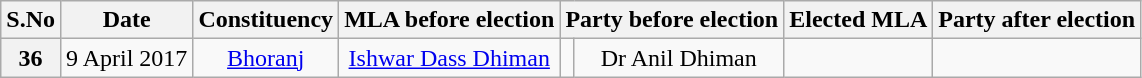<table class="wikitable sortable" style="text-align:center;">
<tr>
<th>S.No</th>
<th>Date</th>
<th>Constituency</th>
<th>MLA before election</th>
<th colspan="2">Party before election</th>
<th>Elected MLA</th>
<th colspan="2">Party after election</th>
</tr>
<tr>
<th>36</th>
<td>9 April 2017</td>
<td><a href='#'>Bhoranj</a></td>
<td><a href='#'>Ishwar Dass Dhiman</a></td>
<td></td>
<td>Dr Anil Dhiman</td>
<td></td>
</tr>
</table>
